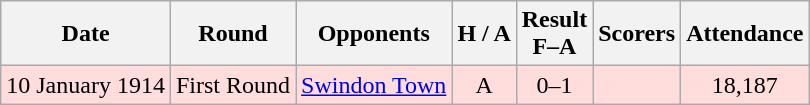<table class="wikitable" style="text-align:center">
<tr>
<th>Date</th>
<th>Round</th>
<th>Opponents</th>
<th>H / A</th>
<th>Result<br>F–A</th>
<th>Scorers</th>
<th>Attendance</th>
</tr>
<tr bgcolor="#ffdddd">
<td>10 January 1914</td>
<td>First Round</td>
<td><a href='#'>Swindon Town</a></td>
<td>A</td>
<td>0–1</td>
<td></td>
<td>18,187</td>
</tr>
</table>
